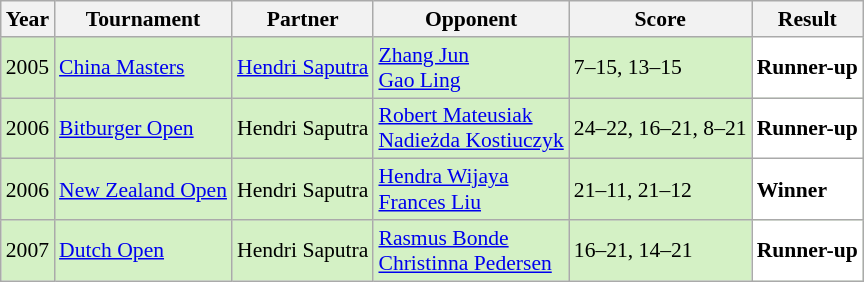<table class="sortable wikitable" style="font-size: 90%;">
<tr>
<th>Year</th>
<th>Tournament</th>
<th>Partner</th>
<th>Opponent</th>
<th>Score</th>
<th>Result</th>
</tr>
<tr style="background:#D4F1C5">
<td align="center">2005</td>
<td align="left"><a href='#'>China Masters</a></td>
<td align="left"> <a href='#'>Hendri Saputra</a></td>
<td align="left"> <a href='#'>Zhang Jun</a><br> <a href='#'>Gao Ling</a></td>
<td align="left">7–15, 13–15</td>
<td style="text-align:left; background:white"> <strong>Runner-up</strong></td>
</tr>
<tr style="background:#D4F1C5">
<td align="center">2006</td>
<td align="left"><a href='#'>Bitburger Open</a></td>
<td align="left"> Hendri Saputra</td>
<td align="left"> <a href='#'>Robert Mateusiak</a><br> <a href='#'>Nadieżda Kostiuczyk</a></td>
<td align="left">24–22, 16–21, 8–21</td>
<td style="text-align:left; background:white"> <strong>Runner-up</strong></td>
</tr>
<tr style="background:#D4F1C5">
<td align="center">2006</td>
<td align="left"><a href='#'>New Zealand Open</a></td>
<td align="left"> Hendri Saputra</td>
<td align="left"> <a href='#'>Hendra Wijaya</a><br> <a href='#'>Frances Liu</a></td>
<td align="left">21–11, 21–12</td>
<td style="text-align:left; background:white"> <strong>Winner</strong></td>
</tr>
<tr style="background:#D4F1C5">
<td align="center">2007</td>
<td align="left"><a href='#'>Dutch Open</a></td>
<td align="left"> Hendri Saputra</td>
<td align="left"> <a href='#'>Rasmus Bonde</a><br> <a href='#'>Christinna Pedersen</a></td>
<td align="left">16–21, 14–21</td>
<td style="text-align:left; background:white"> <strong>Runner-up</strong></td>
</tr>
</table>
